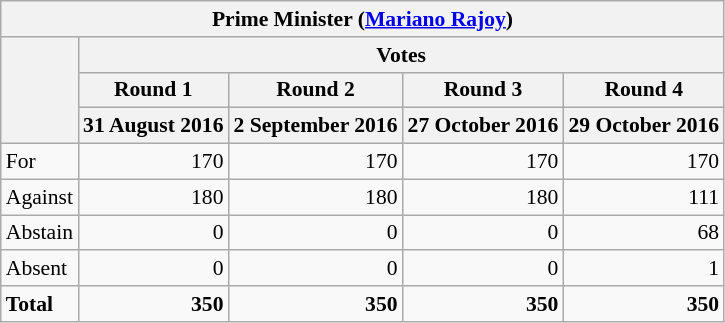<table class="wikitable" style="font-size:90%; text-align:right;">
<tr>
<th colspan="5">Prime Minister (<a href='#'>Mariano Rajoy</a>)</th>
</tr>
<tr>
<th rowspan="3"></th>
<th colspan="4">Votes</th>
</tr>
<tr>
<th>Round 1</th>
<th>Round 2</th>
<th>Round 3</th>
<th>Round 4</th>
</tr>
<tr>
<th>31 August 2016</th>
<th>2 September 2016</th>
<th>27 October 2016</th>
<th>29 October 2016</th>
</tr>
<tr>
<td align=left>For</td>
<td>170</td>
<td>170</td>
<td>170</td>
<td>170</td>
</tr>
<tr>
<td align=left>Against</td>
<td>180</td>
<td>180</td>
<td>180</td>
<td>111</td>
</tr>
<tr>
<td align=left>Abstain</td>
<td>0</td>
<td>0</td>
<td>0</td>
<td>68</td>
</tr>
<tr>
<td align=left>Absent</td>
<td>0</td>
<td>0</td>
<td>0</td>
<td>1</td>
</tr>
<tr style="font-weight:bold">
<td align=left>Total</td>
<td>350</td>
<td>350</td>
<td>350</td>
<td>350</td>
</tr>
</table>
